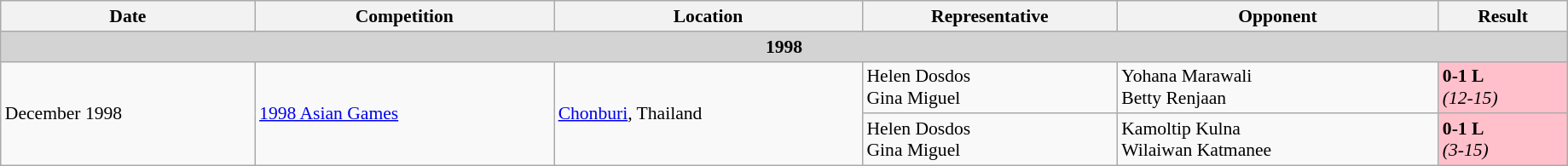<table class="wikitable" style="font-size:90%; width:97%;">
<tr>
<th>Date</th>
<th>Competition</th>
<th>Location</th>
<th>Representative</th>
<th>Opponent</th>
<th>Result</th>
</tr>
<tr>
<td style="text-align: center;" colspan=6 bgcolor="lightgrey"><strong>1998</strong></td>
</tr>
<tr>
<td rowspan=2>December 1998</td>
<td rowspan=2><a href='#'>1998 Asian Games</a></td>
<td rowspan=2> <a href='#'>Chonburi</a>, Thailand</td>
<td> Helen Dosdos <br>  Gina Miguel</td>
<td> Yohana Marawali <br>  Betty Renjaan</td>
<td bgcolor="pink"><strong>0-1 L</strong> <br><em>(12-15)</em></td>
</tr>
<tr>
<td> Helen Dosdos <br>  Gina Miguel</td>
<td> Kamoltip Kulna <br>  Wilaiwan Katmanee</td>
<td bgcolor="pink"><strong>0-1 L</strong> <br><em>(3-15)</em></td>
</tr>
</table>
